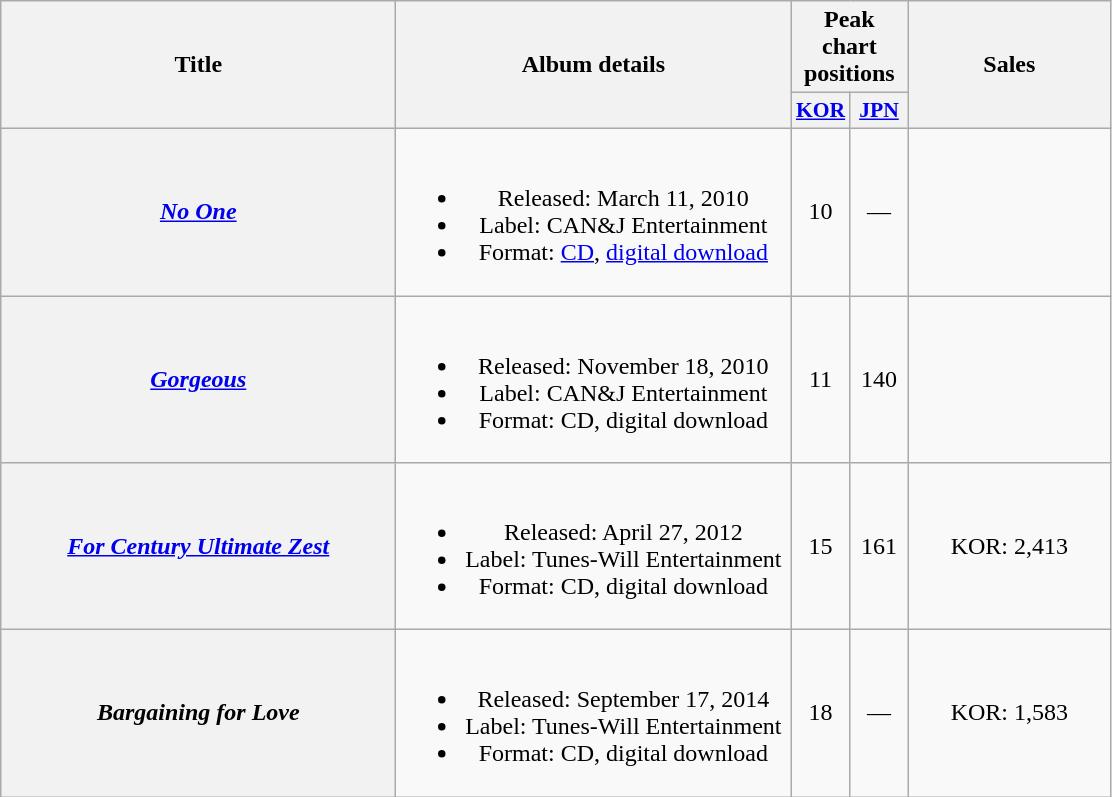<table class="wikitable plainrowheaders" style="text-align:center;" border="1">
<tr>
<th scope="col" rowspan="2" style="width:16em;">Title</th>
<th scope="col" rowspan="2" style="width:16em;">Album details</th>
<th scope="col" colspan="2">Peak chart positions</th>
<th scope="col" rowspan="2" style="width:8em;">Sales</th>
</tr>
<tr>
<th scope="col" style="width:2.2em;font-size:90%;"><a href='#'>KOR</a><br></th>
<th scope="col" style="width:2.2em;font-size:90%;"><a href='#'>JPN</a><br></th>
</tr>
<tr>
<th scope="row"><em><a href='#'>No One</a></em></th>
<td><br><ul><li>Released: March 11, 2010</li><li>Label: CAN&J Entertainment</li><li>Format: <a href='#'>CD</a>, <a href='#'>digital download</a></li></ul></td>
<td>10</td>
<td>—</td>
<td></td>
</tr>
<tr>
<th scope="row"><em><a href='#'>Gorgeous</a></em></th>
<td><br><ul><li>Released: November 18, 2010</li><li>Label: CAN&J Entertainment</li><li>Format: CD, digital download</li></ul></td>
<td>11</td>
<td>140</td>
<td></td>
</tr>
<tr>
<th scope="row"><em><a href='#'>For Century Ultimate Zest</a></em></th>
<td><br><ul><li>Released: April 27, 2012</li><li>Label: Tunes-Will Entertainment</li><li>Format: CD, digital download</li></ul></td>
<td>15</td>
<td>161</td>
<td>KOR: 2,413</td>
</tr>
<tr>
<th scope="row"><em>Bargaining for Love</em></th>
<td><br><ul><li>Released: September 17, 2014</li><li>Label: Tunes-Will Entertainment</li><li>Format: CD, digital download</li></ul></td>
<td>18</td>
<td>—</td>
<td>KOR: 1,583</td>
</tr>
</table>
